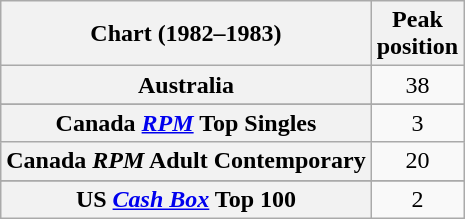<table class="wikitable sortable plainrowheaders" style="text-align:center">
<tr>
<th align="left">Chart (1982–1983)</th>
<th align="left">Peak<br>position</th>
</tr>
<tr>
<th scope="row">Australia</th>
<td style="text-align:center;">38</td>
</tr>
<tr>
</tr>
<tr>
<th scope="row">Canada <a href='#'><em>RPM</em></a> Top Singles</th>
<td style="text-align:center;">3</td>
</tr>
<tr>
<th scope="row">Canada <em>RPM</em> Adult Contemporary</th>
<td style="text-align:center;">20</td>
</tr>
<tr>
</tr>
<tr>
</tr>
<tr>
</tr>
<tr>
</tr>
<tr>
</tr>
<tr>
</tr>
<tr>
</tr>
<tr>
</tr>
<tr>
</tr>
<tr>
<th scope="row">US <em><a href='#'>Cash Box</a></em> Top 100</th>
<td style="text-align:center;">2</td>
</tr>
</table>
